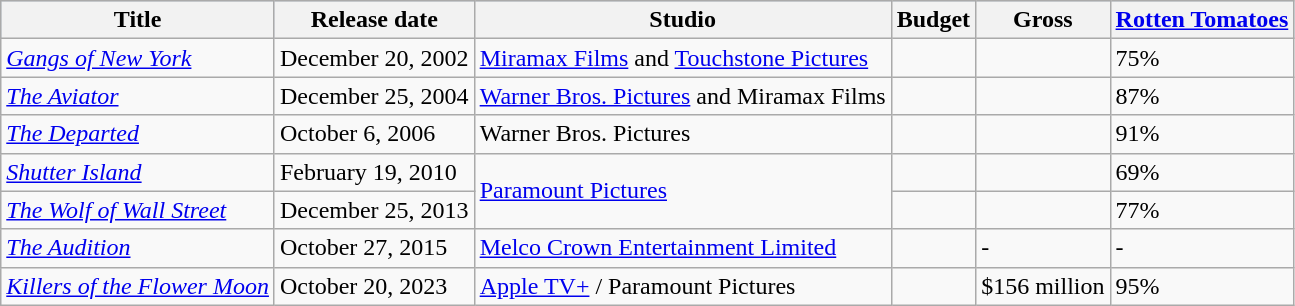<table class="wikitable unsortable">
<tr style="background:#b0c4de; text-align:center;">
<th>Title</th>
<th>Release date</th>
<th>Studio</th>
<th>Budget</th>
<th>Gross</th>
<th><a href='#'>Rotten Tomatoes</a></th>
</tr>
<tr>
<td><em><a href='#'>Gangs of New York</a></em></td>
<td>December 20, 2002</td>
<td><a href='#'>Miramax Films</a> and <a href='#'>Touchstone Pictures</a></td>
<td></td>
<td></td>
<td>75%</td>
</tr>
<tr>
<td><em><a href='#'>The Aviator</a></em></td>
<td>December 25, 2004</td>
<td><a href='#'>Warner Bros. Pictures</a> and Miramax Films</td>
<td></td>
<td></td>
<td>87%</td>
</tr>
<tr>
<td><em><a href='#'>The Departed</a></em></td>
<td>October 6, 2006</td>
<td>Warner Bros. Pictures</td>
<td></td>
<td></td>
<td>91%</td>
</tr>
<tr>
<td><em><a href='#'>Shutter Island</a></em></td>
<td>February 19, 2010</td>
<td rowspan="2"><a href='#'>Paramount Pictures</a></td>
<td></td>
<td></td>
<td>69%</td>
</tr>
<tr>
<td><em><a href='#'>The Wolf of Wall Street</a></em></td>
<td>December 25, 2013</td>
<td></td>
<td></td>
<td>77%</td>
</tr>
<tr>
<td><em><a href='#'>The Audition</a></em></td>
<td>October 27, 2015</td>
<td><a href='#'>Melco Crown Entertainment Limited</a></td>
<td></td>
<td>-</td>
<td>-</td>
</tr>
<tr>
<td><em><a href='#'>Killers of the Flower Moon</a></em></td>
<td>October 20, 2023</td>
<td><a href='#'>Apple TV+</a> / Paramount Pictures</td>
<td></td>
<td>$156 million</td>
<td>95%</td>
</tr>
</table>
